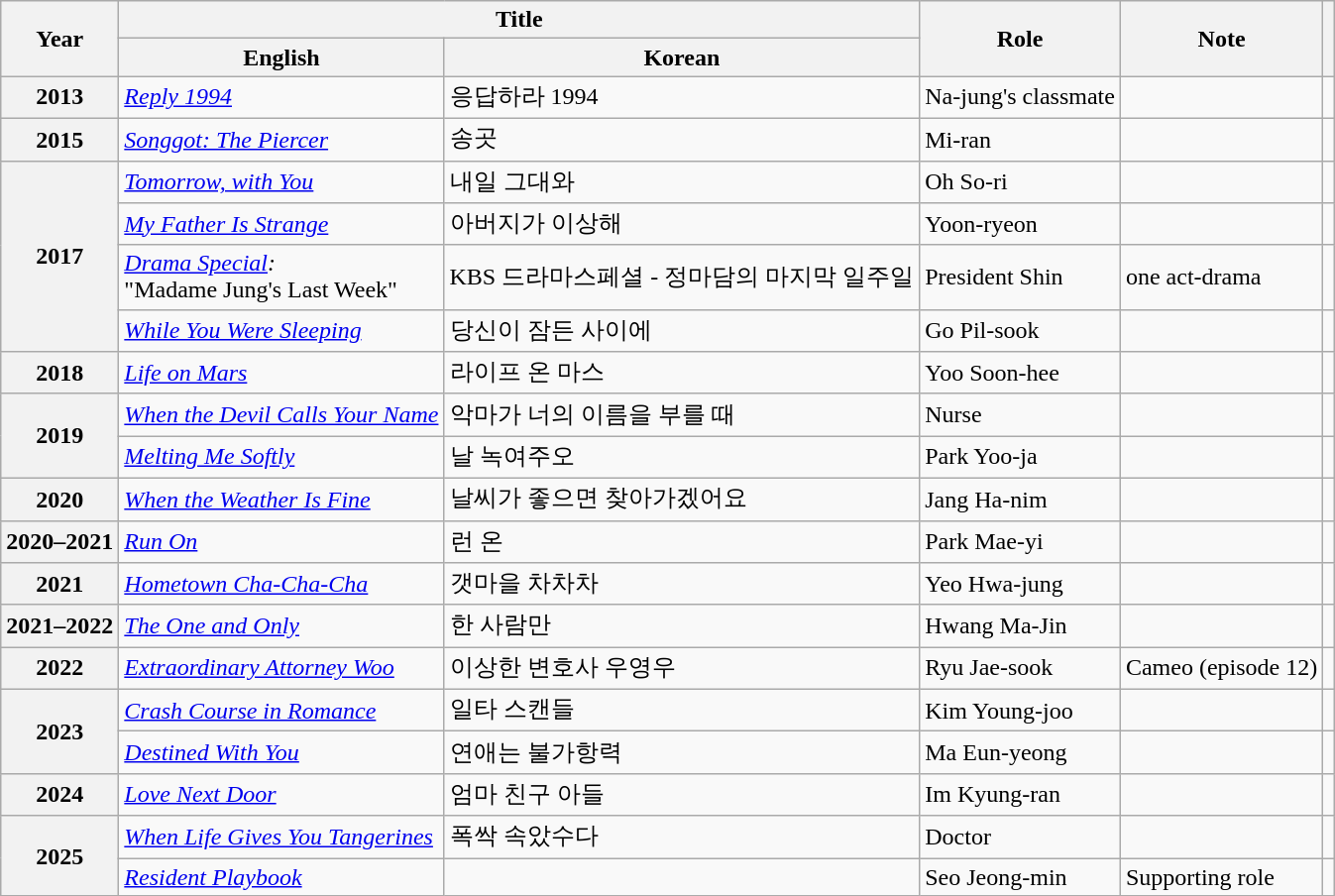<table class="wikitable sortable plainrowheaders">
<tr>
<th rowspan="2" scope="col">Year</th>
<th colspan="2" scope="col">Title</th>
<th rowspan="2" scope="col">Role</th>
<th rowspan="2" scope="col" class="unsortable">Note</th>
<th rowspan="2" scope="col" class="unsortable"></th>
</tr>
<tr>
<th>English</th>
<th>Korean</th>
</tr>
<tr>
<th scope="row">2013</th>
<td><em><a href='#'>Reply 1994</a></em></td>
<td>응답하라 1994</td>
<td>Na-jung's classmate</td>
<td></td>
<td></td>
</tr>
<tr>
<th scope="row">2015</th>
<td><em><a href='#'>Songgot: The Piercer</a></em></td>
<td>송곳</td>
<td>Mi-ran</td>
<td></td>
<td></td>
</tr>
<tr>
<th scope="row" rowspan="4">2017</th>
<td><em><a href='#'>Tomorrow, with You</a></em></td>
<td>내일 그대와</td>
<td>Oh So-ri</td>
<td></td>
<td></td>
</tr>
<tr>
<td><em><a href='#'>My Father Is Strange</a></em></td>
<td>아버지가 이상해</td>
<td>Yoon-ryeon</td>
<td></td>
<td></td>
</tr>
<tr>
<td><em><a href='#'>Drama Special</a>:</em><br>"Madame Jung's Last Week"</td>
<td>KBS 드라마스페셜 - 정마담의 마지막 일주일</td>
<td>President Shin</td>
<td>one act-drama</td>
<td></td>
</tr>
<tr>
<td><em><a href='#'>While You Were Sleeping</a></em></td>
<td>당신이 잠든 사이에</td>
<td>Go Pil-sook</td>
<td></td>
<td></td>
</tr>
<tr>
<th scope="row">2018</th>
<td><em><a href='#'>Life on Mars</a></em></td>
<td>라이프 온 마스</td>
<td>Yoo Soon-hee</td>
<td></td>
<td></td>
</tr>
<tr>
<th scope="row" rowspan="2">2019</th>
<td><em><a href='#'>When the Devil Calls Your Name</a></em></td>
<td>악마가 너의 이름을 부를 때</td>
<td>Nurse</td>
<td></td>
<td></td>
</tr>
<tr>
<td><em><a href='#'>Melting Me Softly</a></em></td>
<td>날 녹여주오</td>
<td>Park Yoo-ja</td>
<td></td>
<td></td>
</tr>
<tr>
<th scope="row">2020</th>
<td><em><a href='#'>When the Weather Is Fine</a></em></td>
<td>날씨가 좋으면 찾아가겠어요</td>
<td>Jang Ha-nim</td>
<td></td>
<td></td>
</tr>
<tr>
<th scope="row">2020–2021</th>
<td><em><a href='#'>Run On</a></em></td>
<td>런 온</td>
<td>Park Mae-yi</td>
<td></td>
<td></td>
</tr>
<tr>
<th scope="row">2021</th>
<td><em><a href='#'>Hometown Cha-Cha-Cha</a></em></td>
<td>갯마을 차차차</td>
<td>Yeo Hwa-jung</td>
<td></td>
<td></td>
</tr>
<tr>
<th scope="row">2021–2022</th>
<td><em><a href='#'>The One and Only</a></em></td>
<td>한 사람만</td>
<td>Hwang Ma-Jin</td>
<td></td>
<td></td>
</tr>
<tr>
<th scope="row">2022</th>
<td><em><a href='#'>Extraordinary Attorney Woo</a></em></td>
<td>이상한 변호사 우영우</td>
<td>Ryu Jae-sook</td>
<td>Cameo (episode 12)</td>
<td></td>
</tr>
<tr>
<th scope="row" rowspan="2">2023</th>
<td><em><a href='#'>Crash Course in Romance</a></em></td>
<td>일타 스캔들</td>
<td>Kim Young-joo</td>
<td></td>
<td></td>
</tr>
<tr>
<td><em><a href='#'>Destined With You</a></em></td>
<td>연애는 불가항력</td>
<td>Ma Eun-yeong</td>
<td></td>
<td></td>
</tr>
<tr>
<th scope="row">2024</th>
<td><em><a href='#'>Love Next Door</a></em></td>
<td>엄마 친구 아들</td>
<td>Im Kyung-ran</td>
<td></td>
<td></td>
</tr>
<tr>
<th scope="row" rowspan="2">2025</th>
<td><em><a href='#'>When Life Gives You Tangerines</a></em></td>
<td>폭싹 속았수다</td>
<td>Doctor</td>
<td></td>
<td></td>
</tr>
<tr>
<td><em><a href='#'>Resident Playbook</a></em></td>
<td></td>
<td>Seo Jeong-min</td>
<td>Supporting role</td>
<td></td>
</tr>
</table>
